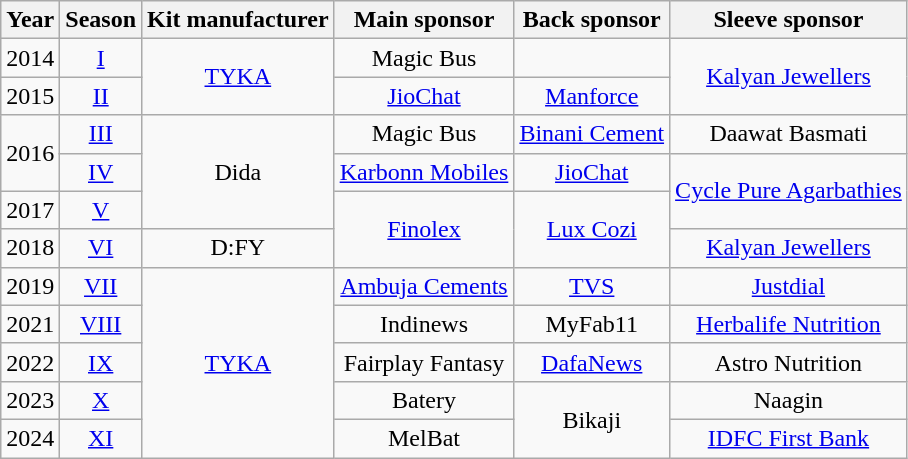<table class="wikitable sortable" style="text-align: center; font-size: 100%" align="center" width:"80%">
<tr>
<th>Year</th>
<th>Season</th>
<th>Kit manufacturer</th>
<th>Main sponsor</th>
<th>Back sponsor</th>
<th>Sleeve sponsor</th>
</tr>
<tr>
<td>2014</td>
<td><a href='#'>I</a></td>
<td rowspan="2"><a href='#'>TYKA</a></td>
<td>Magic Bus</td>
<td></td>
<td rowspan="2"><a href='#'>Kalyan Jewellers</a></td>
</tr>
<tr>
<td>2015</td>
<td><a href='#'>II</a></td>
<td><a href='#'>JioChat</a></td>
<td><a href='#'>Manforce</a></td>
</tr>
<tr>
<td rowspan="2">2016</td>
<td><a href='#'>III</a></td>
<td rowspan=3>Dida</td>
<td>Magic Bus</td>
<td><a href='#'>Binani Cement</a></td>
<td>Daawat Basmati</td>
</tr>
<tr>
<td><a href='#'>IV</a></td>
<td><a href='#'>Karbonn Mobiles</a></td>
<td><a href='#'>JioChat</a></td>
<td rowspan="2"><a href='#'>Cycle Pure Agarbathies</a></td>
</tr>
<tr>
<td>2017</td>
<td><a href='#'>V</a></td>
<td rowspan="2"><a href='#'>Finolex</a></td>
<td rowspan="2"><a href='#'>Lux Cozi</a></td>
</tr>
<tr>
<td>2018</td>
<td><a href='#'>VI</a></td>
<td>D:FY</td>
<td><a href='#'>Kalyan Jewellers</a></td>
</tr>
<tr>
<td>2019</td>
<td><a href='#'>VII</a></td>
<td rowspan="5"><a href='#'>TYKA</a></td>
<td><a href='#'>Ambuja Cements</a></td>
<td><a href='#'>TVS</a></td>
<td><a href='#'>Justdial</a></td>
</tr>
<tr>
<td>2021</td>
<td><a href='#'>VIII</a></td>
<td>Indinews</td>
<td>MyFab11</td>
<td><a href='#'>Herbalife Nutrition</a></td>
</tr>
<tr>
<td>2022</td>
<td><a href='#'>IX</a></td>
<td>Fairplay Fantasy</td>
<td><a href='#'>DafaNews</a></td>
<td>Astro Nutrition</td>
</tr>
<tr>
<td>2023</td>
<td><a href='#'>X</a></td>
<td>Batery</td>
<td rowspan="2">Bikaji</td>
<td>Naagin</td>
</tr>
<tr>
<td>2024</td>
<td><a href='#'>XI</a></td>
<td>MelBat</td>
<td><a href='#'>IDFC First Bank</a></td>
</tr>
</table>
